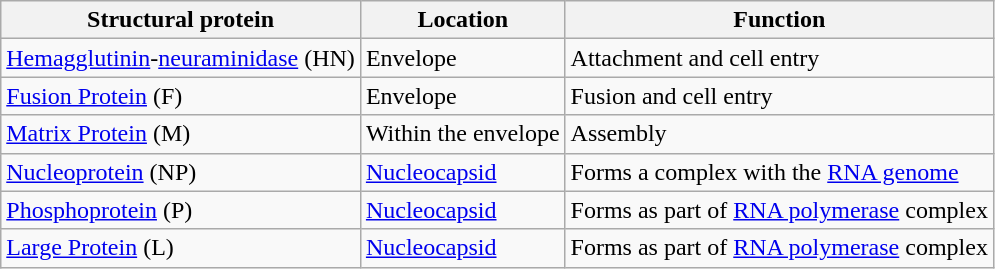<table class="wikitable">
<tr>
<th>Structural protein</th>
<th>Location</th>
<th>Function</th>
</tr>
<tr>
<td><a href='#'>Hemagglutinin</a>-<a href='#'>neuraminidase</a> (HN)</td>
<td>Envelope</td>
<td>Attachment and cell entry</td>
</tr>
<tr>
<td><a href='#'>Fusion Protein</a> (F)</td>
<td>Envelope</td>
<td>Fusion and cell entry</td>
</tr>
<tr>
<td><a href='#'>Matrix Protein</a> (M)</td>
<td>Within the envelope</td>
<td>Assembly</td>
</tr>
<tr>
<td><a href='#'>Nucleoprotein</a> (NP)</td>
<td><a href='#'>Nucleocapsid</a></td>
<td>Forms a complex with the <a href='#'>RNA genome</a></td>
</tr>
<tr>
<td><a href='#'>Phosphoprotein</a> (P)</td>
<td><a href='#'>Nucleocapsid</a></td>
<td>Forms as part of <a href='#'>RNA polymerase</a> complex</td>
</tr>
<tr>
<td><a href='#'>Large Protein</a> (L)</td>
<td><a href='#'>Nucleocapsid</a></td>
<td>Forms as part of <a href='#'>RNA polymerase</a> complex</td>
</tr>
</table>
